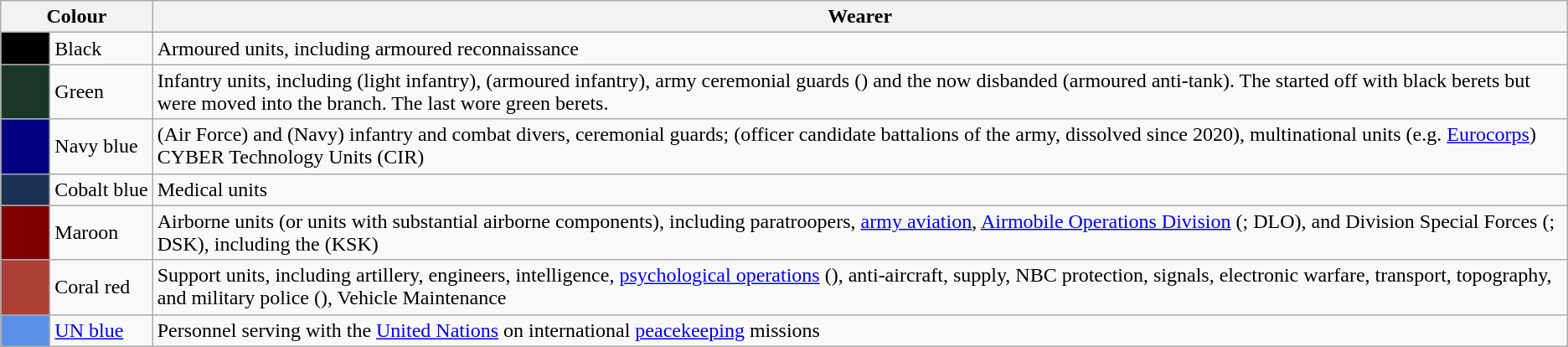<table class="wikitable">
<tr>
<th colspan="2">Colour</th>
<th>Wearer</th>
</tr>
<tr>
<td style="background:black; width:2em;"></td>
<td>Black</td>
<td>Armoured units, including armoured reconnaissance</td>
</tr>
<tr>
<td style="background:#193627;"></td>
<td>Green</td>
<td>Infantry units, including  (light infantry),  (armoured infantry), army ceremonial guards () and the now disbanded  (armoured anti-tank). The  started off with black berets but were moved into the  branch. The last  wore green berets.</td>
</tr>
<tr>
<td style="background:navy;"></td>
<td>Navy blue</td>
<td> (Air Force) and  (Navy) infantry and combat divers, ceremonial guards;  (officer candidate battalions of the army, dissolved since 2020), multinational units (e.g. <a href='#'>Eurocorps</a>) CYBER Technology Units (CIR)</td>
</tr>
<tr>
<td style="background:#193153;"></td>
<td>Cobalt blue</td>
<td>Medical units</td>
</tr>
<tr>
<td style="background:maroon;"></td>
<td>Maroon</td>
<td>Airborne units (or units with substantial airborne components), including paratroopers, <a href='#'>army aviation</a>, <a href='#'>Airmobile Operations Division</a> (; DLO), and Division Special Forces (; DSK), including the  (KSK)</td>
</tr>
<tr>
<td style="background:#ac4034"></td>
<td>Coral red</td>
<td>Support units, including artillery, engineers, intelligence, <a href='#'>psychological operations</a> (), anti-aircraft, supply, NBC protection, signals, electronic warfare, transport, topography, and military police (),  Vehicle Maintenance</td>
</tr>
<tr>
<td style="background:#5B92E5;"></td>
<td><a href='#'>UN blue</a></td>
<td>Personnel serving with the <a href='#'>United Nations</a> on international <a href='#'>peacekeeping</a> missions</td>
</tr>
</table>
